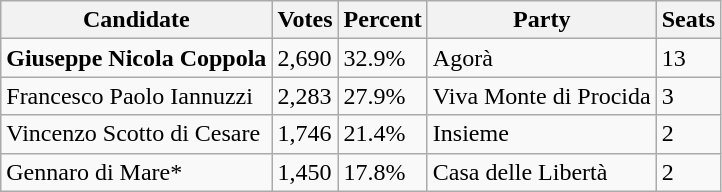<table class="wikitable">
<tr>
<th>Candidate</th>
<th>Votes</th>
<th>Percent</th>
<th>Party</th>
<th>Seats</th>
</tr>
<tr>
<td><strong>Giuseppe Nicola Coppola</strong></td>
<td>2,690</td>
<td>32.9%</td>
<td>Agorà</td>
<td>13</td>
</tr>
<tr>
<td>Francesco Paolo Iannuzzi</td>
<td>2,283</td>
<td>27.9%</td>
<td>Viva Monte di Procida</td>
<td>3</td>
</tr>
<tr>
<td>Vincenzo Scotto di Cesare</td>
<td>1,746</td>
<td>21.4%</td>
<td>Insieme</td>
<td>2</td>
</tr>
<tr>
<td>Gennaro di Mare*</td>
<td>1,450</td>
<td>17.8%</td>
<td>Casa delle Libertà</td>
<td>2</td>
</tr>
</table>
